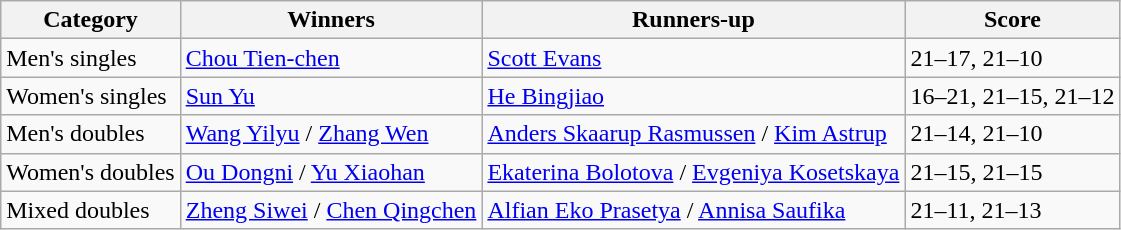<table class=wikitable style="white-space:nowrap;">
<tr>
<th>Category</th>
<th>Winners</th>
<th>Runners-up</th>
<th>Score</th>
</tr>
<tr>
<td>Men's singles</td>
<td> <a href='#'>Chou Tien-chen</a></td>
<td> <a href='#'>Scott Evans</a></td>
<td>21–17, 21–10</td>
</tr>
<tr>
<td>Women's singles</td>
<td> <a href='#'>Sun Yu</a></td>
<td> <a href='#'>He Bingjiao</a></td>
<td>16–21, 21–15, 21–12</td>
</tr>
<tr>
<td>Men's doubles</td>
<td> <a href='#'>Wang Yilyu</a> / <a href='#'>Zhang Wen</a></td>
<td> <a href='#'>Anders Skaarup Rasmussen</a> / <a href='#'>Kim Astrup</a></td>
<td>21–14, 21–10</td>
</tr>
<tr>
<td>Women's doubles</td>
<td> <a href='#'>Ou Dongni</a> / <a href='#'>Yu Xiaohan</a></td>
<td> <a href='#'>Ekaterina Bolotova</a> / <a href='#'>Evgeniya Kosetskaya</a></td>
<td>21–15, 21–15</td>
</tr>
<tr>
<td>Mixed doubles</td>
<td> <a href='#'>Zheng Siwei</a> / <a href='#'>Chen Qingchen</a></td>
<td> <a href='#'>Alfian Eko Prasetya</a> / <a href='#'>Annisa Saufika</a></td>
<td>21–11, 21–13</td>
</tr>
</table>
